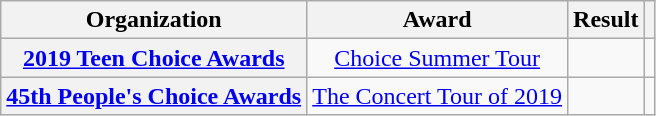<table class="wikitable plainrowheaders" style="text-align:center">
<tr>
<th>Organization</th>
<th>Award</th>
<th>Result</th>
<th></th>
</tr>
<tr>
<th scope="row"><a href='#'>2019 Teen Choice Awards</a></th>
<td><a href='#'>Choice Summer Tour</a></td>
<td></td>
<td></td>
</tr>
<tr>
<th scope="row"><a href='#'>45th People's Choice Awards</a></th>
<td><a href='#'>The Concert Tour of 2019</a></td>
<td></td>
<td></td>
</tr>
</table>
